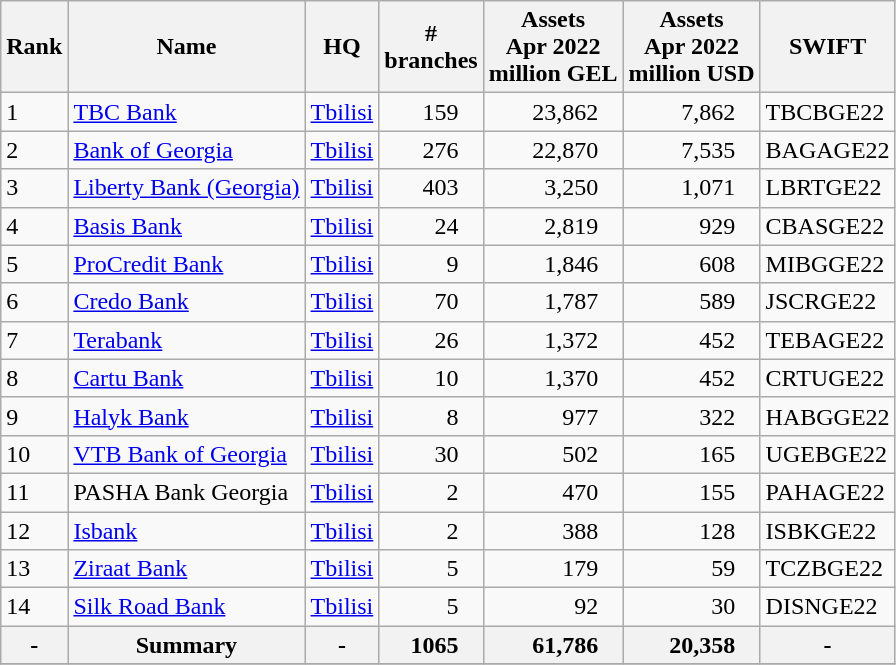<table class="wikitable sortable">
<tr>
<th>Rank</th>
<th>Name</th>
<th>HQ</th>
<th># <br> branches</th>
<th>Assets <br> Apr 2022 <br> million GEL</th>
<th>Assets <br> Apr 2022 <br> million USD</th>
<th>SWIFT</th>
</tr>
<tr>
<td>1</td>
<td><a href='#'>TBC Bank</a></td>
<td><a href='#'>Tbilisi</a></td>
<td style="text-align: right; padding-right: 1em;">159</td>
<td style="text-align: right; padding-right: 1em;">23,862</td>
<td style="text-align: right; padding-right: 1em;">7,862</td>
<td>TBCBGE22</td>
</tr>
<tr>
<td>2</td>
<td><a href='#'>Bank of Georgia</a></td>
<td><a href='#'>Tbilisi</a></td>
<td style="text-align: right; padding-right: 1em;">276</td>
<td style="text-align: right; padding-right: 1em;">22,870</td>
<td style="text-align: right; padding-right: 1em;">7,535</td>
<td>BAGAGE22</td>
</tr>
<tr>
<td>3</td>
<td><a href='#'>Liberty Bank (Georgia)</a></td>
<td><a href='#'>Tbilisi</a></td>
<td style="text-align: right; padding-right: 1em;">403</td>
<td style="text-align: right; padding-right: 1em;">3,250</td>
<td style="text-align: right; padding-right: 1em;">1,071</td>
<td>LBRTGE22</td>
</tr>
<tr>
<td>4</td>
<td><a href='#'>Basis Bank</a></td>
<td><a href='#'>Tbilisi</a></td>
<td style="text-align: right; padding-right: 1em;">24</td>
<td style="text-align: right; padding-right: 1em;">2,819</td>
<td style="text-align: right; padding-right: 1em;">929</td>
<td>CBASGE22</td>
</tr>
<tr>
<td>5</td>
<td><a href='#'>ProCredit Bank</a></td>
<td><a href='#'>Tbilisi</a></td>
<td style="text-align: right; padding-right: 1em;">9</td>
<td style="text-align: right; padding-right: 1em;">1,846</td>
<td style="text-align: right; padding-right: 1em;">608</td>
<td>MIBGGE22</td>
</tr>
<tr>
<td>6</td>
<td><a href='#'>Credo Bank</a></td>
<td><a href='#'>Tbilisi</a></td>
<td style="text-align: right; padding-right: 1em;">70</td>
<td style="text-align: right; padding-right: 1em;">1,787</td>
<td style="text-align: right; padding-right: 1em;">589</td>
<td>JSCRGE22</td>
</tr>
<tr>
<td>7</td>
<td><a href='#'>Terabank</a></td>
<td><a href='#'>Tbilisi</a></td>
<td style="text-align: right; padding-right: 1em;">26</td>
<td style="text-align: right; padding-right: 1em;">1,372</td>
<td style="text-align: right; padding-right: 1em;">452</td>
<td>TEBAGE22</td>
</tr>
<tr>
<td>8</td>
<td><a href='#'>Cartu Bank</a></td>
<td><a href='#'>Tbilisi</a></td>
<td style="text-align: right; padding-right: 1em;">10</td>
<td style="text-align: right; padding-right: 1em;">1,370</td>
<td style="text-align: right; padding-right: 1em;">452</td>
<td>CRTUGE22</td>
</tr>
<tr>
<td>9</td>
<td><a href='#'>Halyk Bank</a></td>
<td><a href='#'>Tbilisi</a></td>
<td style="text-align: right; padding-right: 1em;">8</td>
<td style="text-align: right; padding-right: 1em;">977</td>
<td style="text-align: right; padding-right: 1em;">322</td>
<td>HABGGE22</td>
</tr>
<tr>
<td>10</td>
<td><a href='#'>VTB Bank of Georgia</a></td>
<td><a href='#'>Tbilisi</a></td>
<td style="text-align: right; padding-right: 1em;">30</td>
<td style="text-align: right; padding-right: 1em;">502</td>
<td style="text-align: right; padding-right: 1em;">165</td>
<td>UGEBGE22</td>
</tr>
<tr>
<td>11</td>
<td>PASHA Bank Georgia</td>
<td><a href='#'>Tbilisi</a></td>
<td style="text-align: right; padding-right: 1em;">2</td>
<td style="text-align: right; padding-right: 1em;">470</td>
<td style="text-align: right; padding-right: 1em;">155</td>
<td>PAHAGE22</td>
</tr>
<tr>
<td>12</td>
<td><a href='#'>Isbank</a></td>
<td><a href='#'>Tbilisi</a></td>
<td style="text-align: right; padding-right: 1em;">2</td>
<td style="text-align: right; padding-right: 1em;">388</td>
<td style="text-align: right; padding-right: 1em;">128</td>
<td>ISBKGE22</td>
</tr>
<tr>
<td>13</td>
<td><a href='#'>Ziraat Bank</a></td>
<td><a href='#'>Tbilisi</a></td>
<td style="text-align: right; padding-right: 1em;">5</td>
<td style="text-align: right; padding-right: 1em;">179</td>
<td style="text-align: right; padding-right: 1em;">59</td>
<td>TCZBGE22</td>
</tr>
<tr>
<td>14</td>
<td><a href='#'>Silk Road Bank</a></td>
<td><a href='#'>Tbilisi</a></td>
<td style="text-align: right; padding-right: 1em;">5</td>
<td style="text-align: right; padding-right: 1em;">92</td>
<td style="text-align: right; padding-right: 1em;">30</td>
<td>DISNGE22</td>
</tr>
<tr class="sortbottom">
<th>-</th>
<th>Summary</th>
<th>-</th>
<th style="text-align: right; padding-right: 1em;">1065</th>
<th style="text-align: right; padding-right: 1em;">61,786</th>
<th style="text-align: right; padding-right: 1em;">20,358</th>
<th>-</th>
</tr>
<tr>
</tr>
</table>
